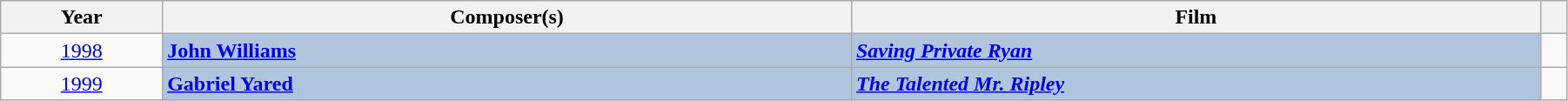<table class="wikitable" width="95%" cellpadding="5">
<tr>
<th width="100"><strong>Year</strong></th>
<th width="450"><strong>Composer(s)</strong></th>
<th width="450"><strong>Film</strong></th>
<th width="10"></th>
</tr>
<tr>
<td style="text-align:center;"><a href='#'>1998</a></td>
<td style="background:#B0C4DE;"><strong><a href='#'>John Williams</a></strong></td>
<td style="background:#B0C4DE;"><strong><em><a href='#'>Saving Private Ryan</a></em></strong></td>
<td style="text-align:center;"></td>
</tr>
<tr>
<td style="text-align:center;"><a href='#'>1999</a></td>
<td style="background:#B0C4DE;"><strong><a href='#'>Gabriel Yared</a></strong></td>
<td style="background:#B0C4DE;"><strong><em><a href='#'>The Talented Mr. Ripley</a></em></strong></td>
<td style="text-align:center;"></td>
</tr>
</table>
